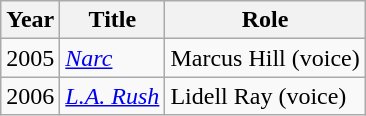<table class="wikitable">
<tr>
<th>Year</th>
<th>Title</th>
<th>Role</th>
</tr>
<tr>
<td>2005</td>
<td><em><a href='#'>Narc</a></em></td>
<td>Marcus Hill (voice)</td>
</tr>
<tr>
<td>2006</td>
<td><em><a href='#'>L.A. Rush</a></em></td>
<td>Lidell Ray (voice)</td>
</tr>
</table>
